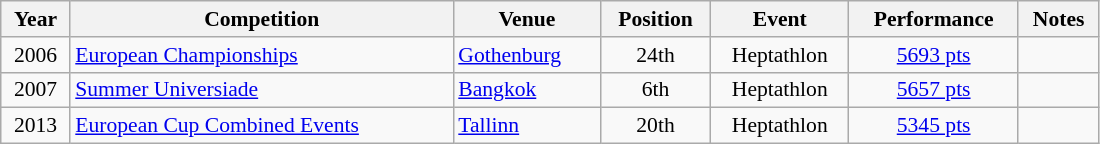<table class="wikitable" width=58% style="font-size:90%; text-align:center;">
<tr>
<th>Year</th>
<th>Competition</th>
<th>Venue</th>
<th>Position</th>
<th>Event</th>
<th>Performance</th>
<th>Notes</th>
</tr>
<tr>
<td>2006</td>
<td align=left><a href='#'>European Championships</a></td>
<td align=left> <a href='#'>Gothenburg</a></td>
<td>24th</td>
<td>Heptathlon</td>
<td><a href='#'>5693 pts</a></td>
<td></td>
</tr>
<tr>
<td>2007</td>
<td align=left><a href='#'>Summer Universiade</a></td>
<td align=left> <a href='#'>Bangkok</a></td>
<td>6th</td>
<td>Heptathlon</td>
<td><a href='#'>5657 pts</a></td>
<td></td>
</tr>
<tr>
<td>2013</td>
<td align=left><a href='#'>European Cup Combined Events</a></td>
<td align=left> <a href='#'>Tallinn</a></td>
<td>20th</td>
<td>Heptathlon</td>
<td><a href='#'>5345 pts</a></td>
<td></td>
</tr>
</table>
